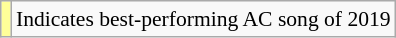<table class="wikitable" style="font-size:90%;">
<tr>
<td style="background-color:#FFFF99"></td>
<td>Indicates best-performing AC song of 2019</td>
</tr>
</table>
